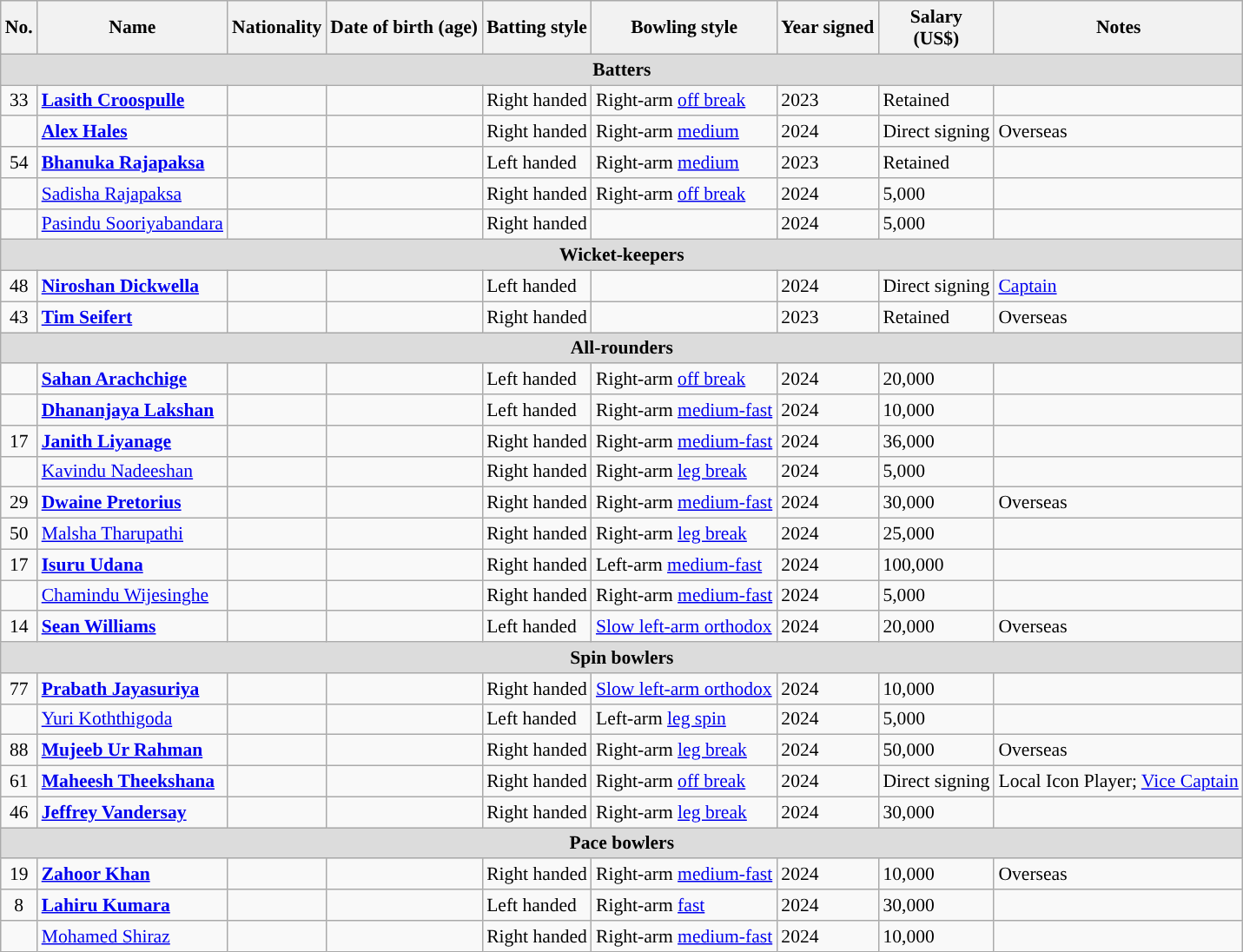<table class="wikitable" style="font-size:90%;">
<tr>
<th>No.</th>
<th>Name</th>
<th>Nationality</th>
<th>Date of birth (age)</th>
<th>Batting style</th>
<th>Bowling style</th>
<th>Year signed</th>
<th>Salary <br> (US$)</th>
<th>Notes</th>
</tr>
<tr>
<th colspan="9" style="background:#dcdcdc; text-align:center;">Batters</th>
</tr>
<tr>
<td style="text-align:center;">33</td>
<td><strong><a href='#'>Lasith Croospulle</a></strong></td>
<td></td>
<td></td>
<td>Right handed</td>
<td>Right-arm <a href='#'>off break</a></td>
<td>2023</td>
<td>Retained</td>
<td></td>
</tr>
<tr>
<td></td>
<td><strong><a href='#'>Alex Hales</a></strong></td>
<td></td>
<td></td>
<td>Right handed</td>
<td>Right-arm <a href='#'>medium</a></td>
<td>2024</td>
<td>Direct signing</td>
<td>Overseas</td>
</tr>
<tr>
<td style="text-align:center;">54</td>
<td><strong><a href='#'>Bhanuka Rajapaksa</a></strong></td>
<td></td>
<td></td>
<td>Left handed</td>
<td>Right-arm <a href='#'>medium</a></td>
<td>2023</td>
<td>Retained</td>
<td></td>
</tr>
<tr>
<td></td>
<td><a href='#'>Sadisha Rajapaksa</a></td>
<td></td>
<td></td>
<td>Right handed</td>
<td>Right-arm <a href='#'>off break</a></td>
<td>2024</td>
<td>5,000</td>
<td></td>
</tr>
<tr>
<td></td>
<td><a href='#'>Pasindu Sooriyabandara</a></td>
<td></td>
<td></td>
<td>Right handed</td>
<td></td>
<td>2024</td>
<td>5,000</td>
<td></td>
</tr>
<tr>
<th colspan="9" style="background:#dcdcdc; text-align:center;">Wicket-keepers</th>
</tr>
<tr>
<td style="text-align:center;">48</td>
<td><strong><a href='#'>Niroshan Dickwella</a></strong></td>
<td></td>
<td></td>
<td>Left handed</td>
<td></td>
<td>2024</td>
<td>Direct signing</td>
<td><a href='#'>Captain</a></td>
</tr>
<tr>
<td style="text-align:center;">43</td>
<td><strong><a href='#'>Tim Seifert</a></strong></td>
<td></td>
<td></td>
<td>Right handed</td>
<td></td>
<td>2023</td>
<td>Retained</td>
<td>Overseas</td>
</tr>
<tr>
<th colspan="9" style="background:#dcdcdc; text-align:center;">All-rounders</th>
</tr>
<tr>
<td style="text-align:center;"></td>
<td><strong><a href='#'>Sahan Arachchige</a></strong></td>
<td></td>
<td></td>
<td>Left handed</td>
<td>Right-arm <a href='#'>off break</a></td>
<td>2024</td>
<td>20,000</td>
<td></td>
</tr>
<tr>
<td></td>
<td><strong><a href='#'>Dhananjaya Lakshan</a></strong></td>
<td></td>
<td></td>
<td>Left handed</td>
<td>Right-arm <a href='#'>medium-fast</a></td>
<td>2024</td>
<td>10,000</td>
<td></td>
</tr>
<tr>
<td style="text-align:center;">17</td>
<td><strong><a href='#'>Janith Liyanage</a></strong></td>
<td></td>
<td></td>
<td>Right handed</td>
<td>Right-arm <a href='#'>medium-fast</a></td>
<td>2024</td>
<td>36,000</td>
<td></td>
</tr>
<tr>
<td></td>
<td><a href='#'>Kavindu Nadeeshan</a></td>
<td></td>
<td></td>
<td>Right handed</td>
<td>Right-arm <a href='#'>leg break</a></td>
<td>2024</td>
<td>5,000</td>
<td></td>
</tr>
<tr>
<td style="text-align:center;">29</td>
<td><strong><a href='#'>Dwaine Pretorius</a></strong></td>
<td></td>
<td></td>
<td>Right handed</td>
<td>Right-arm <a href='#'>medium-fast</a></td>
<td>2024</td>
<td>30,000</td>
<td>Overseas</td>
</tr>
<tr>
<td style="text-align:center;">50</td>
<td><a href='#'>Malsha Tharupathi</a></td>
<td></td>
<td></td>
<td>Right handed</td>
<td>Right-arm <a href='#'>leg break</a></td>
<td>2024</td>
<td>25,000</td>
<td></td>
</tr>
<tr>
<td style="text-align:center;">17</td>
<td><strong><a href='#'>Isuru Udana</a></strong></td>
<td></td>
<td></td>
<td>Right handed</td>
<td>Left-arm <a href='#'>medium-fast</a></td>
<td>2024</td>
<td>100,000</td>
<td></td>
</tr>
<tr>
<td></td>
<td><a href='#'>Chamindu Wijesinghe</a></td>
<td></td>
<td></td>
<td>Right handed</td>
<td>Right-arm <a href='#'>medium-fast</a></td>
<td>2024</td>
<td>5,000</td>
<td></td>
</tr>
<tr>
<td style="text-align:center;">14</td>
<td><a href='#'><strong>Sean Williams</strong></a></td>
<td></td>
<td></td>
<td>Left handed</td>
<td><a href='#'>Slow left-arm orthodox</a></td>
<td>2024</td>
<td>20,000</td>
<td>Overseas</td>
</tr>
<tr>
<th colspan="9" style="background:#dcdcdc; text-align:center;">Spin bowlers</th>
</tr>
<tr>
<td style="text-align:center;">77</td>
<td><strong><a href='#'>Prabath Jayasuriya</a></strong></td>
<td></td>
<td></td>
<td>Right handed</td>
<td><a href='#'>Slow left-arm orthodox</a></td>
<td>2024</td>
<td>10,000</td>
<td></td>
</tr>
<tr>
<td></td>
<td><a href='#'>Yuri Koththigoda</a></td>
<td></td>
<td></td>
<td>Left handed</td>
<td>Left-arm <a href='#'>leg spin</a></td>
<td>2024</td>
<td>5,000</td>
<td></td>
</tr>
<tr>
<td style="text-align:center;">88</td>
<td><strong><a href='#'>Mujeeb Ur Rahman</a></strong></td>
<td></td>
<td></td>
<td>Right handed</td>
<td>Right-arm <a href='#'>leg break</a></td>
<td>2024</td>
<td>50,000</td>
<td>Overseas</td>
</tr>
<tr>
<td style="text-align:center;">61</td>
<td><strong><a href='#'>Maheesh Theekshana</a></strong></td>
<td></td>
<td></td>
<td>Right handed</td>
<td>Right-arm <a href='#'>off break</a></td>
<td>2024</td>
<td>Direct signing</td>
<td>Local Icon Player; <a href='#'>Vice Captain</a></td>
</tr>
<tr>
<td style="text-align:center;">46</td>
<td><strong><a href='#'>Jeffrey Vandersay</a></strong></td>
<td></td>
<td></td>
<td>Right handed</td>
<td>Right-arm <a href='#'>leg break</a></td>
<td>2024</td>
<td>30,000</td>
<td></td>
</tr>
<tr>
<th colspan="9" style="background:#dcdcdc; text-align:center;">Pace bowlers</th>
</tr>
<tr>
<td style="text-align:center;">19</td>
<td><strong><a href='#'>Zahoor Khan</a></strong></td>
<td></td>
<td></td>
<td>Right handed</td>
<td>Right-arm <a href='#'>medium-fast</a></td>
<td>2024</td>
<td>10,000</td>
<td>Overseas</td>
</tr>
<tr>
<td style="text-align:center;">8</td>
<td><strong><a href='#'>Lahiru Kumara</a></strong></td>
<td></td>
<td></td>
<td>Left handed</td>
<td>Right-arm <a href='#'>fast</a></td>
<td>2024</td>
<td>30,000</td>
<td></td>
</tr>
<tr>
<td></td>
<td><a href='#'>Mohamed Shiraz</a></td>
<td></td>
<td></td>
<td>Right handed</td>
<td>Right-arm <a href='#'>medium-fast</a></td>
<td>2024</td>
<td>10,000</td>
<td></td>
</tr>
</table>
